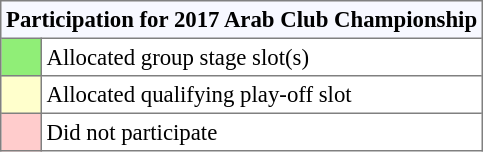<table cellpadding=3 cellspacing=0 border=1 style="font-size:95%; border:gray solid 1px; border-collapse:collapse">
<tr>
<th bgcolor=#f7f8ff colspan=2>Participation for 2017 Arab Club Championship</th>
</tr>
<tr>
<td bgcolor=#90ee77 width=20></td>
<td>Allocated group stage slot(s)</td>
</tr>
<tr>
<td bgcolor=#ffffcc width=20></td>
<td>Allocated qualifying play-off slot</td>
</tr>
<tr>
<td bgcolor=#ffcccc width=20></td>
<td>Did not participate</td>
</tr>
</table>
